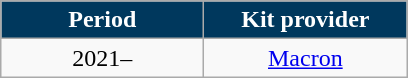<table class="wikitable" style="text-align: center">
<tr>
<th style="width:8em; color:#ffffff; background-color:#00385d">Period</th>
<th style="width:8em; color:#ffffff; background-color:#00385d">Kit provider</th>
</tr>
<tr>
<td>2021–</td>
<td><a href='#'>Macron</a></td>
</tr>
</table>
